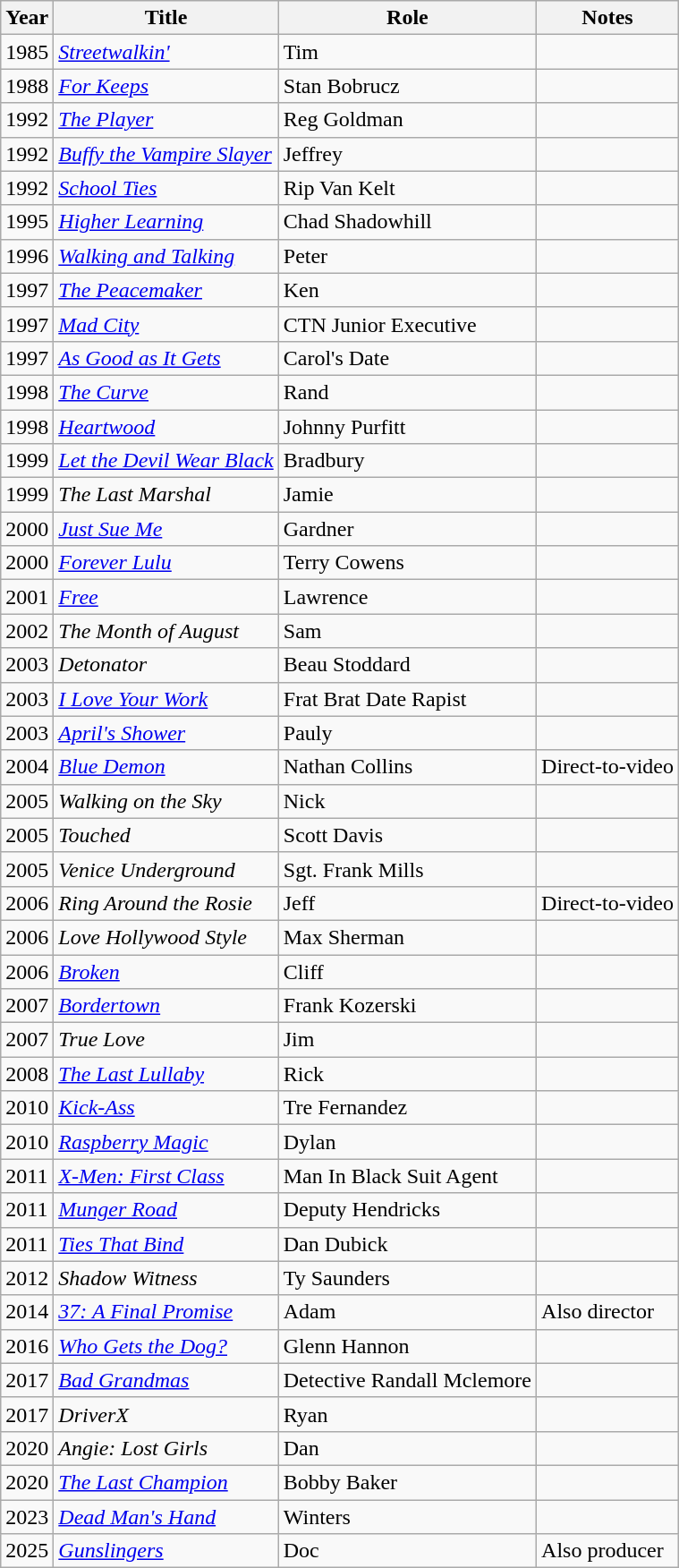<table class="wikitable sortable">
<tr>
<th>Year</th>
<th>Title</th>
<th>Role</th>
<th>Notes</th>
</tr>
<tr>
<td>1985</td>
<td><em><a href='#'>Streetwalkin'</a></em></td>
<td>Tim</td>
<td></td>
</tr>
<tr>
<td>1988</td>
<td><a href='#'><em>For Keeps</em></a></td>
<td>Stan Bobrucz</td>
<td></td>
</tr>
<tr>
<td>1992</td>
<td><a href='#'><em>The Player</em></a></td>
<td>Reg Goldman</td>
<td></td>
</tr>
<tr>
<td>1992</td>
<td><a href='#'><em>Buffy the Vampire Slayer</em></a></td>
<td>Jeffrey</td>
<td></td>
</tr>
<tr>
<td>1992</td>
<td><em><a href='#'>School Ties</a></em></td>
<td>Rip Van Kelt</td>
<td></td>
</tr>
<tr>
<td>1995</td>
<td><em><a href='#'>Higher Learning</a></em></td>
<td>Chad Shadowhill</td>
<td></td>
</tr>
<tr>
<td>1996</td>
<td><em><a href='#'>Walking and Talking</a></em></td>
<td>Peter</td>
<td></td>
</tr>
<tr>
<td>1997</td>
<td><a href='#'><em>The Peacemaker</em></a></td>
<td>Ken</td>
<td></td>
</tr>
<tr>
<td>1997</td>
<td><a href='#'><em>Mad City</em></a></td>
<td>CTN Junior Executive</td>
<td></td>
</tr>
<tr>
<td>1997</td>
<td><em><a href='#'>As Good as It Gets</a></em></td>
<td>Carol's Date</td>
<td></td>
</tr>
<tr>
<td>1998</td>
<td><em><a href='#'>The Curve</a></em></td>
<td>Rand</td>
<td></td>
</tr>
<tr>
<td>1998</td>
<td><a href='#'><em>Heartwood</em></a></td>
<td>Johnny Purfitt</td>
<td></td>
</tr>
<tr>
<td>1999</td>
<td><em><a href='#'>Let the Devil Wear Black</a></em></td>
<td>Bradbury</td>
<td></td>
</tr>
<tr>
<td>1999</td>
<td><em>The Last Marshal</em></td>
<td>Jamie</td>
<td></td>
</tr>
<tr>
<td>2000</td>
<td><em><a href='#'>Just Sue Me</a></em></td>
<td>Gardner</td>
<td></td>
</tr>
<tr>
<td>2000</td>
<td><a href='#'><em>Forever Lulu</em></a></td>
<td>Terry Cowens</td>
<td></td>
</tr>
<tr>
<td>2001</td>
<td><a href='#'><em>Free</em></a></td>
<td>Lawrence</td>
<td></td>
</tr>
<tr>
<td>2002</td>
<td><em>The Month of August</em></td>
<td>Sam</td>
<td></td>
</tr>
<tr>
<td>2003</td>
<td><em>Detonator</em></td>
<td>Beau Stoddard</td>
<td></td>
</tr>
<tr>
<td>2003</td>
<td><em><a href='#'>I Love Your Work</a></em></td>
<td>Frat Brat Date Rapist</td>
<td></td>
</tr>
<tr>
<td>2003</td>
<td><em><a href='#'>April's Shower</a></em></td>
<td>Pauly</td>
<td></td>
</tr>
<tr>
<td>2004</td>
<td><a href='#'><em>Blue Demon</em></a></td>
<td>Nathan Collins</td>
<td>Direct-to-video</td>
</tr>
<tr>
<td>2005</td>
<td><em>Walking on the Sky</em></td>
<td>Nick</td>
<td></td>
</tr>
<tr>
<td>2005</td>
<td><em>Touched</em></td>
<td>Scott Davis</td>
<td></td>
</tr>
<tr>
<td>2005</td>
<td><em>Venice Underground</em></td>
<td>Sgt. Frank Mills</td>
<td></td>
</tr>
<tr>
<td>2006</td>
<td><em>Ring Around the Rosie</em></td>
<td>Jeff</td>
<td>Direct-to-video</td>
</tr>
<tr>
<td>2006</td>
<td><em>Love Hollywood Style</em></td>
<td>Max Sherman</td>
<td></td>
</tr>
<tr>
<td>2006</td>
<td><a href='#'><em>Broken</em></a></td>
<td>Cliff</td>
<td></td>
</tr>
<tr>
<td>2007</td>
<td><a href='#'><em>Bordertown</em></a></td>
<td>Frank Kozerski</td>
<td></td>
</tr>
<tr>
<td>2007</td>
<td><em>True Love</em></td>
<td>Jim</td>
<td></td>
</tr>
<tr>
<td>2008</td>
<td><em><a href='#'>The Last Lullaby</a></em></td>
<td>Rick</td>
<td></td>
</tr>
<tr>
<td>2010</td>
<td><a href='#'><em>Kick-Ass</em></a></td>
<td>Tre Fernandez</td>
<td></td>
</tr>
<tr>
<td>2010</td>
<td><em><a href='#'>Raspberry Magic</a></em></td>
<td>Dylan</td>
<td></td>
</tr>
<tr>
<td>2011</td>
<td><em><a href='#'>X-Men: First Class</a></em></td>
<td>Man In Black Suit Agent</td>
<td></td>
</tr>
<tr>
<td>2011</td>
<td><a href='#'><em>Munger Road</em></a></td>
<td>Deputy Hendricks</td>
<td></td>
</tr>
<tr>
<td>2011</td>
<td><a href='#'><em>Ties That Bind</em></a></td>
<td>Dan Dubick</td>
<td></td>
</tr>
<tr>
<td>2012</td>
<td><em>Shadow Witness</em></td>
<td>Ty Saunders</td>
<td></td>
</tr>
<tr>
<td>2014</td>
<td><em><a href='#'>37: A Final Promise</a></em></td>
<td>Adam</td>
<td>Also director</td>
</tr>
<tr>
<td>2016</td>
<td><a href='#'><em>Who Gets the Dog?</em></a></td>
<td>Glenn Hannon</td>
<td></td>
</tr>
<tr>
<td>2017</td>
<td><em><a href='#'>Bad Grandmas</a></em></td>
<td>Detective Randall Mclemore</td>
<td></td>
</tr>
<tr>
<td>2017</td>
<td><em>DriverX</em></td>
<td>Ryan</td>
<td></td>
</tr>
<tr>
<td>2020</td>
<td><em>Angie: Lost Girls</em></td>
<td>Dan</td>
<td></td>
</tr>
<tr>
<td>2020</td>
<td><em><a href='#'>The Last Champion</a></em></td>
<td>Bobby Baker</td>
<td></td>
</tr>
<tr>
<td>2023</td>
<td><em><a href='#'>Dead Man's Hand</a></em></td>
<td>Winters</td>
<td></td>
</tr>
<tr>
<td>2025</td>
<td><em><a href='#'>Gunslingers</a></em></td>
<td>Doc</td>
<td>Also producer</td>
</tr>
</table>
